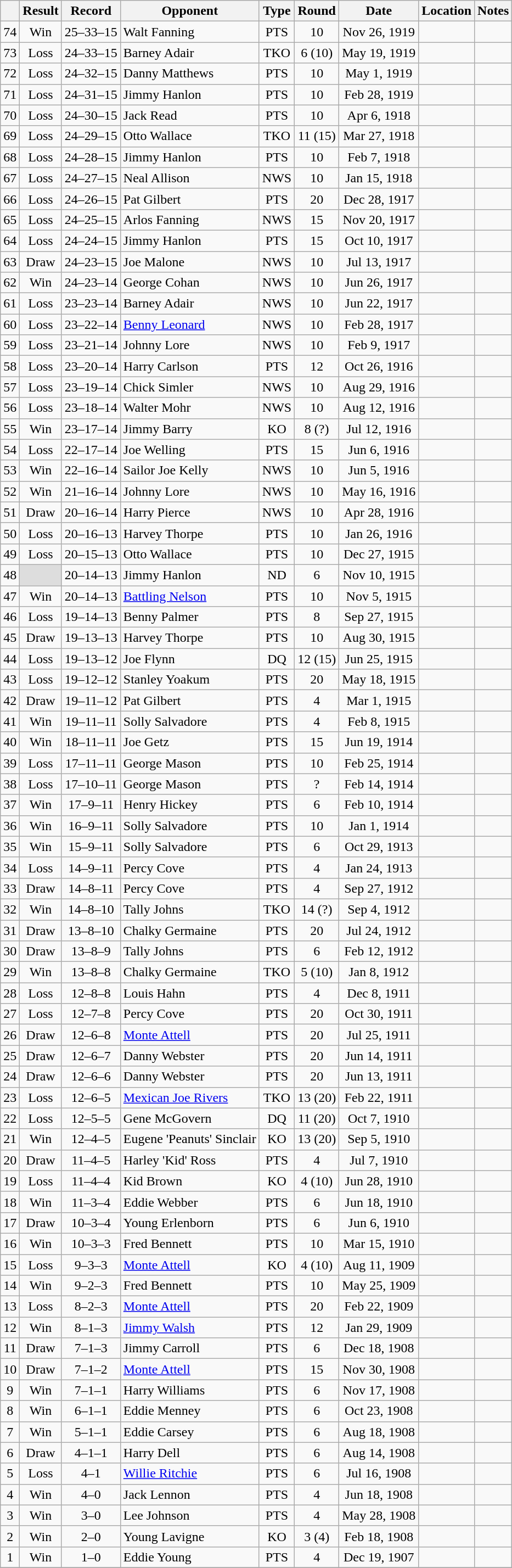<table class="wikitable mw-collapsible" style="text-align:center">
<tr>
<th></th>
<th>Result</th>
<th>Record</th>
<th>Opponent</th>
<th>Type</th>
<th>Round</th>
<th>Date</th>
<th>Location</th>
<th>Notes</th>
</tr>
<tr>
<td>74</td>
<td>Win</td>
<td>25–33–15 </td>
<td align=left>Walt Fanning</td>
<td>PTS</td>
<td>10</td>
<td>Nov 26, 1919</td>
<td style="text-align:left;"></td>
<td></td>
</tr>
<tr>
<td>73</td>
<td>Loss</td>
<td>24–33–15 </td>
<td align=left>Barney Adair</td>
<td>TKO</td>
<td>6 (10)</td>
<td>May 19, 1919</td>
<td style="text-align:left;"></td>
<td></td>
</tr>
<tr>
<td>72</td>
<td>Loss</td>
<td>24–32–15 </td>
<td align=left>Danny Matthews</td>
<td>PTS</td>
<td>10</td>
<td>May 1, 1919</td>
<td style="text-align:left;"></td>
<td></td>
</tr>
<tr>
<td>71</td>
<td>Loss</td>
<td>24–31–15 </td>
<td align=left>Jimmy Hanlon</td>
<td>PTS</td>
<td>10</td>
<td>Feb 28, 1919</td>
<td style="text-align:left;"></td>
<td></td>
</tr>
<tr>
<td>70</td>
<td>Loss</td>
<td>24–30–15 </td>
<td align=left>Jack Read</td>
<td>PTS</td>
<td>10</td>
<td>Apr 6, 1918</td>
<td style="text-align:left;"></td>
<td></td>
</tr>
<tr>
<td>69</td>
<td>Loss</td>
<td>24–29–15 </td>
<td align=left>Otto Wallace</td>
<td>TKO</td>
<td>11 (15)</td>
<td>Mar 27, 1918</td>
<td style="text-align:left;"></td>
<td></td>
</tr>
<tr>
<td>68</td>
<td>Loss</td>
<td>24–28–15 </td>
<td align=left>Jimmy Hanlon</td>
<td>PTS</td>
<td>10</td>
<td>Feb 7, 1918</td>
<td style="text-align:left;"></td>
<td></td>
</tr>
<tr>
<td>67</td>
<td>Loss</td>
<td>24–27–15 </td>
<td align=left>Neal Allison</td>
<td>NWS</td>
<td>10</td>
<td>Jan 15, 1918</td>
<td style="text-align:left;"></td>
<td></td>
</tr>
<tr>
<td>66</td>
<td>Loss</td>
<td>24–26–15 </td>
<td align=left>Pat Gilbert</td>
<td>PTS</td>
<td>20</td>
<td>Dec 28, 1917</td>
<td style="text-align:left;"></td>
<td></td>
</tr>
<tr>
<td>65</td>
<td>Loss</td>
<td>24–25–15 </td>
<td align=left>Arlos Fanning</td>
<td>NWS</td>
<td>15</td>
<td>Nov 20, 1917</td>
<td style="text-align:left;"></td>
<td></td>
</tr>
<tr>
<td>64</td>
<td>Loss</td>
<td>24–24–15 </td>
<td align=left>Jimmy Hanlon</td>
<td>PTS</td>
<td>15</td>
<td>Oct 10, 1917</td>
<td style="text-align:left;"></td>
<td></td>
</tr>
<tr>
<td>63</td>
<td>Draw</td>
<td>24–23–15 </td>
<td align=left>Joe Malone</td>
<td>NWS</td>
<td>10</td>
<td>Jul 13, 1917</td>
<td style="text-align:left;"></td>
<td></td>
</tr>
<tr>
<td>62</td>
<td>Win</td>
<td>24–23–14 </td>
<td align=left>George Cohan</td>
<td>NWS</td>
<td>10</td>
<td>Jun 26, 1917</td>
<td style="text-align:left;"></td>
<td></td>
</tr>
<tr>
<td>61</td>
<td>Loss</td>
<td>23–23–14 </td>
<td align=left>Barney Adair</td>
<td>NWS</td>
<td>10</td>
<td>Jun 22, 1917</td>
<td style="text-align:left;"></td>
<td></td>
</tr>
<tr>
<td>60</td>
<td>Loss</td>
<td>23–22–14 </td>
<td align=left><a href='#'>Benny Leonard</a></td>
<td>NWS</td>
<td>10</td>
<td>Feb 28, 1917</td>
<td style="text-align:left;"></td>
<td></td>
</tr>
<tr>
<td>59</td>
<td>Loss</td>
<td>23–21–14 </td>
<td align=left>Johnny Lore</td>
<td>NWS</td>
<td>10</td>
<td>Feb 9, 1917</td>
<td style="text-align:left;"></td>
<td></td>
</tr>
<tr>
<td>58</td>
<td>Loss</td>
<td>23–20–14 </td>
<td align=left>Harry Carlson</td>
<td>PTS</td>
<td>12</td>
<td>Oct 26, 1916</td>
<td style="text-align:left;"></td>
<td></td>
</tr>
<tr>
<td>57</td>
<td>Loss</td>
<td>23–19–14 </td>
<td align=left>Chick Simler</td>
<td>NWS</td>
<td>10</td>
<td>Aug 29, 1916</td>
<td style="text-align:left;"></td>
<td></td>
</tr>
<tr>
<td>56</td>
<td>Loss</td>
<td>23–18–14 </td>
<td align=left>Walter Mohr</td>
<td>NWS</td>
<td>10</td>
<td>Aug 12, 1916</td>
<td style="text-align:left;"></td>
<td></td>
</tr>
<tr>
<td>55</td>
<td>Win</td>
<td>23–17–14 </td>
<td align=left>Jimmy Barry</td>
<td>KO</td>
<td>8 (?)</td>
<td>Jul 12, 1916</td>
<td style="text-align:left;"></td>
<td></td>
</tr>
<tr>
<td>54</td>
<td>Loss</td>
<td>22–17–14 </td>
<td align=left>Joe Welling</td>
<td>PTS</td>
<td>15</td>
<td>Jun 6, 1916</td>
<td style="text-align:left;"></td>
<td></td>
</tr>
<tr>
<td>53</td>
<td>Win</td>
<td>22–16–14 </td>
<td align=left>Sailor Joe Kelly</td>
<td>NWS</td>
<td>10</td>
<td>Jun 5, 1916</td>
<td style="text-align:left;"></td>
<td></td>
</tr>
<tr>
<td>52</td>
<td>Win</td>
<td>21–16–14 </td>
<td align=left>Johnny Lore</td>
<td>NWS</td>
<td>10</td>
<td>May 16, 1916</td>
<td style="text-align:left;"></td>
<td></td>
</tr>
<tr>
<td>51</td>
<td>Draw</td>
<td>20–16–14 </td>
<td align=left>Harry Pierce</td>
<td>NWS</td>
<td>10</td>
<td>Apr 28, 1916</td>
<td style="text-align:left;"></td>
<td></td>
</tr>
<tr>
<td>50</td>
<td>Loss</td>
<td>20–16–13 </td>
<td align=left>Harvey Thorpe</td>
<td>PTS</td>
<td>10</td>
<td>Jan 26, 1916</td>
<td style="text-align:left;"></td>
<td></td>
</tr>
<tr>
<td>49</td>
<td>Loss</td>
<td>20–15–13 </td>
<td align=left>Otto Wallace</td>
<td>PTS</td>
<td>10</td>
<td>Dec 27, 1915</td>
<td style="text-align:left;"></td>
<td></td>
</tr>
<tr>
<td>48</td>
<td style="background:#DDD"></td>
<td>20–14–13 </td>
<td align=left>Jimmy Hanlon</td>
<td>ND</td>
<td>6</td>
<td>Nov 10, 1915</td>
<td style="text-align:left;"></td>
<td></td>
</tr>
<tr>
<td>47</td>
<td>Win</td>
<td>20–14–13</td>
<td align=left><a href='#'>Battling Nelson</a></td>
<td>PTS</td>
<td>10</td>
<td>Nov 5, 1915</td>
<td style="text-align:left;"></td>
<td></td>
</tr>
<tr>
<td>46</td>
<td>Loss</td>
<td>19–14–13</td>
<td align=left>Benny Palmer</td>
<td>PTS</td>
<td>8</td>
<td>Sep 27, 1915</td>
<td style="text-align:left;"></td>
<td></td>
</tr>
<tr>
<td>45</td>
<td>Draw</td>
<td>19–13–13</td>
<td align=left>Harvey Thorpe</td>
<td>PTS</td>
<td>10</td>
<td>Aug 30, 1915</td>
<td style="text-align:left;"></td>
<td></td>
</tr>
<tr>
<td>44</td>
<td>Loss</td>
<td>19–13–12</td>
<td align=left>Joe Flynn</td>
<td>DQ</td>
<td>12 (15)</td>
<td>Jun 25, 1915</td>
<td style="text-align:left;"></td>
<td></td>
</tr>
<tr>
<td>43</td>
<td>Loss</td>
<td>19–12–12</td>
<td align=left>Stanley Yoakum</td>
<td>PTS</td>
<td>20</td>
<td>May 18, 1915</td>
<td style="text-align:left;"></td>
<td></td>
</tr>
<tr>
<td>42</td>
<td>Draw</td>
<td>19–11–12</td>
<td align=left>Pat Gilbert</td>
<td>PTS</td>
<td>4</td>
<td>Mar 1, 1915</td>
<td style="text-align:left;"></td>
<td></td>
</tr>
<tr>
<td>41</td>
<td>Win</td>
<td>19–11–11</td>
<td align=left>Solly Salvadore</td>
<td>PTS</td>
<td>4</td>
<td>Feb 8, 1915</td>
<td style="text-align:left;"></td>
<td></td>
</tr>
<tr>
<td>40</td>
<td>Win</td>
<td>18–11–11</td>
<td align=left>Joe Getz</td>
<td>PTS</td>
<td>15</td>
<td>Jun 19, 1914</td>
<td style="text-align:left;"></td>
<td></td>
</tr>
<tr>
<td>39</td>
<td>Loss</td>
<td>17–11–11</td>
<td align=left>George Mason</td>
<td>PTS</td>
<td>10</td>
<td>Feb 25, 1914</td>
<td style="text-align:left;"></td>
<td></td>
</tr>
<tr>
<td>38</td>
<td>Loss</td>
<td>17–10–11</td>
<td align=left>George Mason</td>
<td>PTS</td>
<td>?</td>
<td>Feb 14, 1914</td>
<td style="text-align:left;"></td>
<td style="text-align:left;"></td>
</tr>
<tr>
<td>37</td>
<td>Win</td>
<td>17–9–11</td>
<td align=left>Henry Hickey</td>
<td>PTS</td>
<td>6</td>
<td>Feb 10, 1914</td>
<td style="text-align:left;"></td>
<td></td>
</tr>
<tr>
<td>36</td>
<td>Win</td>
<td>16–9–11</td>
<td align=left>Solly Salvadore</td>
<td>PTS</td>
<td>10</td>
<td>Jan 1, 1914</td>
<td style="text-align:left;"></td>
<td></td>
</tr>
<tr>
<td>35</td>
<td>Win</td>
<td>15–9–11</td>
<td align=left>Solly Salvadore</td>
<td>PTS</td>
<td>6</td>
<td>Oct 29, 1913</td>
<td style="text-align:left;"></td>
<td></td>
</tr>
<tr>
<td>34</td>
<td>Loss</td>
<td>14–9–11</td>
<td align=left>Percy Cove</td>
<td>PTS</td>
<td>4</td>
<td>Jan 24, 1913</td>
<td style="text-align:left;"></td>
<td></td>
</tr>
<tr>
<td>33</td>
<td>Draw</td>
<td>14–8–11</td>
<td align=left>Percy Cove</td>
<td>PTS</td>
<td>4</td>
<td>Sep 27, 1912</td>
<td style="text-align:left;"></td>
<td></td>
</tr>
<tr>
<td>32</td>
<td>Win</td>
<td>14–8–10</td>
<td align=left>Tally Johns</td>
<td>TKO</td>
<td>14 (?)</td>
<td>Sep 4, 1912</td>
<td style="text-align:left;"></td>
<td></td>
</tr>
<tr>
<td>31</td>
<td>Draw</td>
<td>13–8–10</td>
<td align=left>Chalky Germaine</td>
<td>PTS</td>
<td>20</td>
<td>Jul 24, 1912</td>
<td style="text-align:left;"></td>
<td></td>
</tr>
<tr>
<td>30</td>
<td>Draw</td>
<td>13–8–9</td>
<td align=left>Tally Johns</td>
<td>PTS</td>
<td>6</td>
<td>Feb 12, 1912</td>
<td style="text-align:left;"></td>
<td></td>
</tr>
<tr>
<td>29</td>
<td>Win</td>
<td>13–8–8</td>
<td align=left>Chalky Germaine</td>
<td>TKO</td>
<td>5 (10)</td>
<td>Jan 8, 1912</td>
<td style="text-align:left;"></td>
<td></td>
</tr>
<tr>
<td>28</td>
<td>Loss</td>
<td>12–8–8</td>
<td align=left>Louis Hahn</td>
<td>PTS</td>
<td>4</td>
<td>Dec 8, 1911</td>
<td style="text-align:left;"></td>
<td></td>
</tr>
<tr>
<td>27</td>
<td>Loss</td>
<td>12–7–8</td>
<td align=left>Percy Cove</td>
<td>PTS</td>
<td>20</td>
<td>Oct 30, 1911</td>
<td style="text-align:left;"></td>
<td></td>
</tr>
<tr>
<td>26</td>
<td>Draw</td>
<td>12–6–8</td>
<td align=left><a href='#'>Monte Attell</a></td>
<td>PTS</td>
<td>20</td>
<td>Jul 25, 1911</td>
<td style="text-align:left;"></td>
<td></td>
</tr>
<tr>
<td>25</td>
<td>Draw</td>
<td>12–6–7</td>
<td align=left>Danny Webster</td>
<td>PTS</td>
<td>20</td>
<td>Jun 14, 1911</td>
<td style="text-align:left;"></td>
<td></td>
</tr>
<tr>
<td>24</td>
<td>Draw</td>
<td>12–6–6</td>
<td align=left>Danny Webster</td>
<td>PTS</td>
<td>20</td>
<td>Jun 13, 1911</td>
<td style="text-align:left;"></td>
<td></td>
</tr>
<tr>
<td>23</td>
<td>Loss</td>
<td>12–6–5</td>
<td align=left><a href='#'>Mexican Joe Rivers</a></td>
<td>TKO</td>
<td>13 (20)</td>
<td>Feb 22, 1911</td>
<td style="text-align:left;"></td>
<td></td>
</tr>
<tr>
<td>22</td>
<td>Loss</td>
<td>12–5–5</td>
<td align=left>Gene McGovern</td>
<td>DQ</td>
<td>11 (20)</td>
<td>Oct 7, 1910</td>
<td style="text-align:left;"></td>
<td></td>
</tr>
<tr>
<td>21</td>
<td>Win</td>
<td>12–4–5</td>
<td align=left>Eugene 'Peanuts' Sinclair</td>
<td>KO</td>
<td>13 (20)</td>
<td>Sep 5, 1910</td>
<td style="text-align:left;"></td>
<td style="text-align:left;"></td>
</tr>
<tr>
<td>20</td>
<td>Draw</td>
<td>11–4–5</td>
<td align=left>Harley 'Kid' Ross</td>
<td>PTS</td>
<td>4</td>
<td>Jul 7, 1910</td>
<td style="text-align:left;"></td>
<td></td>
</tr>
<tr>
<td>19</td>
<td>Loss</td>
<td>11–4–4</td>
<td align=left>Kid Brown</td>
<td>KO</td>
<td>4 (10)</td>
<td>Jun 28, 1910</td>
<td style="text-align:left;"></td>
<td></td>
</tr>
<tr>
<td>18</td>
<td>Win</td>
<td>11–3–4</td>
<td align=left>Eddie Webber</td>
<td>PTS</td>
<td>6</td>
<td>Jun 18, 1910</td>
<td style="text-align:left;"></td>
<td></td>
</tr>
<tr>
<td>17</td>
<td>Draw</td>
<td>10–3–4</td>
<td align=left>Young Erlenborn</td>
<td>PTS</td>
<td>6</td>
<td>Jun 6, 1910</td>
<td style="text-align:left;"></td>
<td></td>
</tr>
<tr>
<td>16</td>
<td>Win</td>
<td>10–3–3</td>
<td align=left>Fred Bennett</td>
<td>PTS</td>
<td>10</td>
<td>Mar 15, 1910</td>
<td style="text-align:left;"></td>
<td></td>
</tr>
<tr>
<td>15</td>
<td>Loss</td>
<td>9–3–3</td>
<td align=left><a href='#'>Monte Attell</a></td>
<td>KO</td>
<td>4 (10)</td>
<td>Aug 11, 1909</td>
<td style="text-align:left;"></td>
<td style="text-align:left;"></td>
</tr>
<tr>
<td>14</td>
<td>Win</td>
<td>9–2–3</td>
<td align=left>Fred Bennett</td>
<td>PTS</td>
<td>10</td>
<td>May 25, 1909</td>
<td style="text-align:left;"></td>
<td></td>
</tr>
<tr>
<td>13</td>
<td>Loss</td>
<td>8–2–3</td>
<td align=left><a href='#'>Monte Attell</a></td>
<td>PTS</td>
<td>20</td>
<td>Feb 22, 1909</td>
<td style="text-align:left;"></td>
<td style="text-align:left;"></td>
</tr>
<tr>
<td>12</td>
<td>Win</td>
<td>8–1–3</td>
<td align=left><a href='#'>Jimmy Walsh</a></td>
<td>PTS</td>
<td>12</td>
<td>Jan 29, 1909</td>
<td style="text-align:left;"></td>
<td style="text-align:left;"></td>
</tr>
<tr>
<td>11</td>
<td>Draw</td>
<td>7–1–3</td>
<td align=left>Jimmy Carroll</td>
<td>PTS</td>
<td>6</td>
<td>Dec 18, 1908</td>
<td style="text-align:left;"></td>
<td></td>
</tr>
<tr>
<td>10</td>
<td>Draw</td>
<td>7–1–2</td>
<td align=left><a href='#'>Monte Attell</a></td>
<td>PTS</td>
<td>15</td>
<td>Nov 30, 1908</td>
<td style="text-align:left;"></td>
<td></td>
</tr>
<tr>
<td>9</td>
<td>Win</td>
<td>7–1–1</td>
<td align=left>Harry Williams</td>
<td>PTS</td>
<td>6</td>
<td>Nov 17, 1908</td>
<td style="text-align:left;"></td>
<td></td>
</tr>
<tr>
<td>8</td>
<td>Win</td>
<td>6–1–1</td>
<td align=left>Eddie Menney</td>
<td>PTS</td>
<td>6</td>
<td>Oct 23, 1908</td>
<td style="text-align:left;"></td>
<td></td>
</tr>
<tr>
<td>7</td>
<td>Win</td>
<td>5–1–1</td>
<td align=left>Eddie Carsey</td>
<td>PTS</td>
<td>6</td>
<td>Aug 18, 1908</td>
<td style="text-align:left;"></td>
<td></td>
</tr>
<tr>
<td>6</td>
<td>Draw</td>
<td>4–1–1</td>
<td align=left>Harry Dell</td>
<td>PTS</td>
<td>6</td>
<td>Aug 14, 1908</td>
<td style="text-align:left;"></td>
<td></td>
</tr>
<tr>
<td>5</td>
<td>Loss</td>
<td>4–1</td>
<td align=left><a href='#'>Willie Ritchie</a></td>
<td>PTS</td>
<td>6</td>
<td>Jul 16, 1908</td>
<td style="text-align:left;"></td>
<td></td>
</tr>
<tr>
<td>4</td>
<td>Win</td>
<td>4–0</td>
<td align=left>Jack Lennon</td>
<td>PTS</td>
<td>4</td>
<td>Jun 18, 1908</td>
<td style="text-align:left;"></td>
<td></td>
</tr>
<tr>
<td>3</td>
<td>Win</td>
<td>3–0</td>
<td align=left>Lee Johnson</td>
<td>PTS</td>
<td>4</td>
<td>May 28, 1908</td>
<td style="text-align:left;"></td>
<td></td>
</tr>
<tr>
<td>2</td>
<td>Win</td>
<td>2–0</td>
<td align=left>Young Lavigne</td>
<td>KO</td>
<td>3 (4)</td>
<td>Feb 18, 1908</td>
<td style="text-align:left;"></td>
<td></td>
</tr>
<tr>
<td>1</td>
<td>Win</td>
<td>1–0</td>
<td align=left>Eddie Young</td>
<td>PTS</td>
<td>4</td>
<td>Dec 19, 1907</td>
<td style="text-align:left;"></td>
<td></td>
</tr>
<tr>
</tr>
</table>
